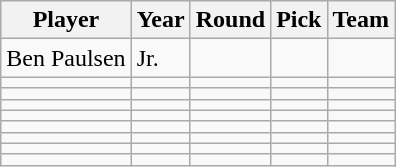<table class="wikitable" border="1">
<tr>
<th>Player</th>
<th>Year</th>
<th>Round</th>
<th>Pick</th>
<th>Team</th>
</tr>
<tr>
<td>Ben Paulsen</td>
<td>Jr.</td>
<td></td>
<td></td>
<td></td>
</tr>
<tr>
<td></td>
<td></td>
<td></td>
<td></td>
<td></td>
</tr>
<tr>
<td></td>
<td></td>
<td></td>
<td></td>
<td></td>
</tr>
<tr>
<td></td>
<td></td>
<td></td>
<td></td>
<td></td>
</tr>
<tr>
<td></td>
<td></td>
<td></td>
<td></td>
<td></td>
</tr>
<tr>
<td></td>
<td></td>
<td></td>
<td></td>
<td></td>
</tr>
<tr>
<td></td>
<td></td>
<td></td>
<td></td>
<td></td>
</tr>
<tr>
<td></td>
<td></td>
<td></td>
<td></td>
<td></td>
</tr>
<tr>
<td></td>
<td></td>
<td></td>
<td></td>
<td></td>
</tr>
</table>
